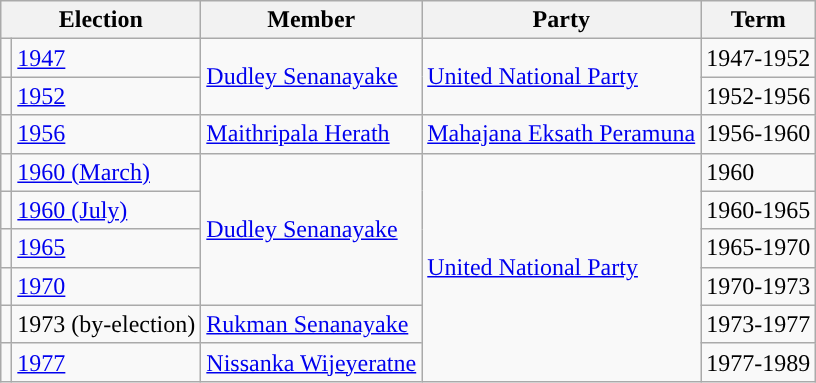<table class="wikitable">
<tr>
<th colspan="2">Election</th>
<th>Member</th>
<th>Party</th>
<th>Term</th>
</tr>
<tr>
<td style="background-color: "></td>
<td><a href='#'>1947</a></td>
<td rowspan=2><a href='#'>Dudley Senanayake</a></td>
<td rowspan=2><a href='#'>United National Party</a></td>
<td>1947-1952</td>
</tr>
<tr>
<td style="background-color: "></td>
<td><a href='#'>1952</a></td>
<td>1952-1956</td>
</tr>
<tr>
<td style="background-color: "></td>
<td><a href='#'>1956</a></td>
<td><a href='#'>Maithripala Herath</a></td>
<td><a href='#'>Mahajana Eksath Peramuna</a></td>
<td>1956-1960</td>
</tr>
<tr>
<td style="background-color: "></td>
<td><a href='#'>1960 (March)</a></td>
<td rowspan=4><a href='#'>Dudley Senanayake</a></td>
<td rowspan=6><a href='#'>United National Party</a></td>
<td>1960</td>
</tr>
<tr>
<td style="background-color: "></td>
<td><a href='#'>1960 (July)</a></td>
<td>1960-1965</td>
</tr>
<tr>
<td style="background-color: "></td>
<td><a href='#'>1965</a></td>
<td>1965-1970</td>
</tr>
<tr>
<td style="background-color: "></td>
<td><a href='#'>1970</a></td>
<td>1970-1973</td>
</tr>
<tr>
<td style="background-color: "></td>
<td>1973 (by-election)</td>
<td><a href='#'>Rukman Senanayake</a></td>
<td>1973-1977</td>
</tr>
<tr>
<td style="background-color: "></td>
<td><a href='#'>1977</a></td>
<td><a href='#'>Nissanka Wijeyeratne</a></td>
<td>1977-1989</td>
</tr>
</table>
